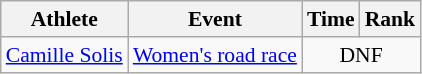<table class=wikitable style="font-size:90%">
<tr>
<th>Athlete</th>
<th>Event</th>
<th>Time</th>
<th>Rank</th>
</tr>
<tr align=center>
<td align=left><a href='#'>Camille Solis</a></td>
<td align=left><a href='#'>Women's road race</a></td>
<td colspan=2>DNF</td>
</tr>
</table>
